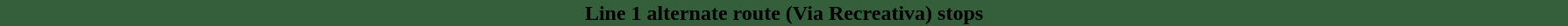<table style="margin: 0 2em 0 2em;" align="center">
<tr>
<th style="background:#355E3B" width="100%" align="center">Line 1 alternate route (Via Recreativa) stops</th>
<th></th>
</tr>
<tr>
<td style="font-size: 90%;" align="center"><br><table>
<tr>
<th></th>
<td></td>
</tr>
<tr>
</tr>
</table>
</td>
</tr>
</table>
